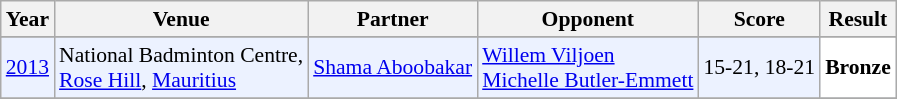<table class="sortable wikitable" style="font-size: 90%;">
<tr>
<th>Year</th>
<th>Venue</th>
<th>Partner</th>
<th>Opponent</th>
<th>Score</th>
<th>Result</th>
</tr>
<tr>
</tr>
<tr style="background:#ECF2FF">
<td style="text-align:center;"><a href='#'>2013</a></td>
<td style="text-align:left;">National Badminton Centre,<br> <a href='#'>Rose Hill</a>, <a href='#'>Mauritius</a></td>
<td align="left"> <a href='#'>Shama Aboobakar</a></td>
<td align="left"> <a href='#'>Willem Viljoen</a> <br>  <a href='#'>Michelle Butler-Emmett</a></td>
<td align="left">15-21, 18-21</td>
<td style="text-align:left; background:white"> <strong>Bronze</strong></td>
</tr>
<tr>
</tr>
</table>
